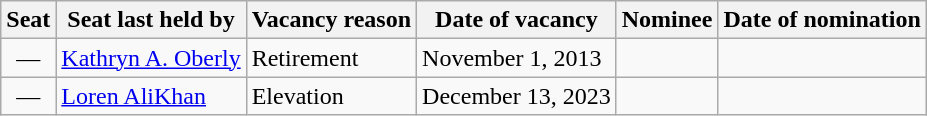<table class=wikitable>
<tr>
<th>Seat</th>
<th>Seat last held by</th>
<th>Vacancy reason</th>
<th>Date of vacancy</th>
<th>Nominee</th>
<th>Date of nomination</th>
</tr>
<tr>
<td align=center>—</td>
<td><a href='#'>Kathryn A. Oberly</a></td>
<td>Retirement</td>
<td>November 1, 2013</td>
<td align=center></td>
<td align=center></td>
</tr>
<tr>
<td align=center>—</td>
<td><a href='#'>Loren AliKhan</a></td>
<td>Elevation</td>
<td>December 13, 2023</td>
<td align=center></td>
<td align=center></td>
</tr>
</table>
